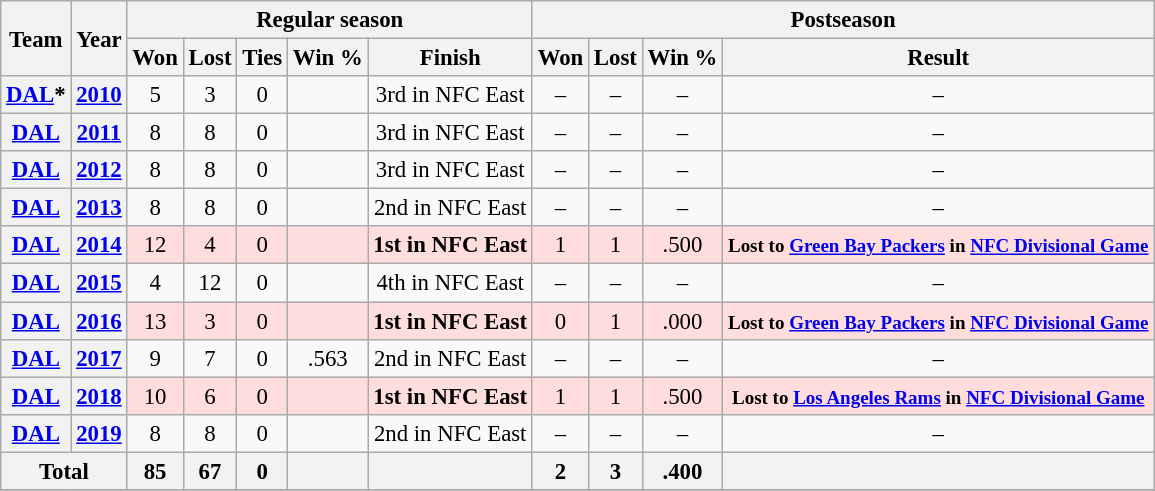<table class="wikitable" style="font-size:95%; text-align:center;">
<tr>
<th rowspan="2">Team</th>
<th rowspan="2">Year</th>
<th colspan="5">Regular season</th>
<th colspan="4">Postseason</th>
</tr>
<tr>
<th>Won</th>
<th>Lost</th>
<th>Ties</th>
<th>Win %</th>
<th>Finish</th>
<th>Won</th>
<th>Lost</th>
<th>Win %</th>
<th>Result</th>
</tr>
<tr>
<th><a href='#'>DAL</a>*</th>
<th><a href='#'>2010</a></th>
<td>5</td>
<td>3</td>
<td>0</td>
<td></td>
<td>3rd in NFC East</td>
<td>–</td>
<td>–</td>
<td>–</td>
<td>–</td>
</tr>
<tr>
<th><a href='#'>DAL</a></th>
<th><a href='#'>2011</a></th>
<td>8</td>
<td>8</td>
<td>0</td>
<td></td>
<td>3rd in NFC East</td>
<td>–</td>
<td>–</td>
<td>–</td>
<td>–</td>
</tr>
<tr>
<th><a href='#'>DAL</a></th>
<th><a href='#'>2012</a></th>
<td>8</td>
<td>8</td>
<td>0</td>
<td></td>
<td>3rd in NFC East</td>
<td>–</td>
<td>–</td>
<td>–</td>
<td>–</td>
</tr>
<tr>
<th><a href='#'>DAL</a></th>
<th><a href='#'>2013</a></th>
<td>8</td>
<td>8</td>
<td>0</td>
<td></td>
<td>2nd in NFC East</td>
<td>–</td>
<td>–</td>
<td>–</td>
<td>–</td>
</tr>
<tr ! style="background:#fdd;">
<th><a href='#'>DAL</a></th>
<th><a href='#'>2014</a></th>
<td>12</td>
<td>4</td>
<td>0</td>
<td></td>
<td><strong>1st in NFC East</strong></td>
<td>1</td>
<td>1</td>
<td>.500</td>
<td><small><strong>Lost to <a href='#'>Green Bay Packers</a> in <a href='#'>NFC Divisional Game</a></strong></small></td>
</tr>
<tr>
<th><a href='#'>DAL</a></th>
<th><a href='#'>2015</a></th>
<td>4</td>
<td>12</td>
<td>0</td>
<td></td>
<td>4th in NFC East</td>
<td>–</td>
<td>–</td>
<td>–</td>
<td>–</td>
</tr>
<tr ! style="background:#fdd;">
<th><a href='#'>DAL</a></th>
<th><a href='#'>2016</a></th>
<td>13</td>
<td>3</td>
<td>0</td>
<td></td>
<td><strong>1st in NFC East</strong></td>
<td>0</td>
<td>1</td>
<td>.000</td>
<td><small><strong>Lost to <a href='#'>Green Bay Packers</a> in <a href='#'>NFC Divisional Game</a></strong></small></td>
</tr>
<tr>
<th><a href='#'>DAL</a></th>
<th><a href='#'>2017</a></th>
<td>9</td>
<td>7</td>
<td>0</td>
<td>.563</td>
<td>2nd in NFC East</td>
<td>–</td>
<td>–</td>
<td>–</td>
<td>–</td>
</tr>
<tr ! style="background:#fdd;">
<th><a href='#'>DAL</a></th>
<th><a href='#'>2018</a></th>
<td>10</td>
<td>6</td>
<td>0</td>
<td></td>
<td><strong>1st in NFC East</strong></td>
<td>1</td>
<td>1</td>
<td>.500</td>
<td><small><strong>Lost to <a href='#'>Los Angeles Rams</a> in <a href='#'>NFC Divisional Game</a></strong></small></td>
</tr>
<tr>
<th><a href='#'>DAL</a></th>
<th><a href='#'>2019</a></th>
<td>8</td>
<td>8</td>
<td>0</td>
<td></td>
<td>2nd in NFC East</td>
<td>–</td>
<td>–</td>
<td>–</td>
<td>–</td>
</tr>
<tr>
<th colspan="2">Total</th>
<th>85</th>
<th>67</th>
<th>0</th>
<th></th>
<th></th>
<th>2</th>
<th>3</th>
<th>.400</th>
<th></th>
</tr>
<tr>
</tr>
</table>
